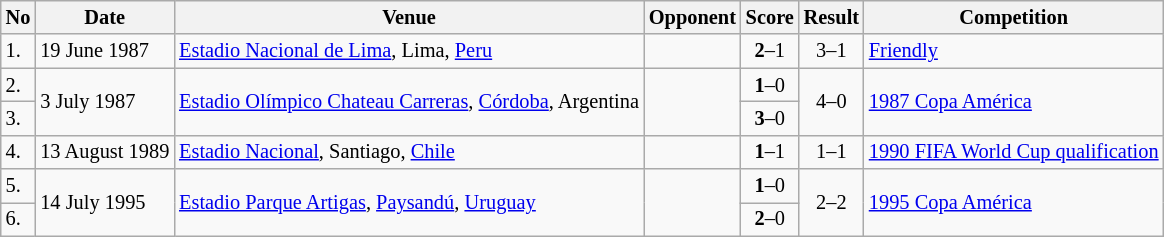<table class="wikitable" style="font-size:85%;">
<tr>
<th>No</th>
<th>Date</th>
<th>Venue</th>
<th>Opponent</th>
<th>Score</th>
<th>Result</th>
<th>Competition</th>
</tr>
<tr>
<td>1.</td>
<td>19 June 1987</td>
<td><a href='#'>Estadio Nacional de Lima</a>, Lima, <a href='#'>Peru</a></td>
<td></td>
<td align=center><strong>2</strong>–1</td>
<td align=center>3–1</td>
<td><a href='#'>Friendly</a></td>
</tr>
<tr>
<td>2.</td>
<td rowspan="2">3 July 1987</td>
<td rowspan="2"><a href='#'>Estadio Olímpico Chateau Carreras</a>, <a href='#'>Córdoba</a>, Argentina</td>
<td rowspan="2"></td>
<td align=center><strong>1</strong>–0</td>
<td rowspan="2" style="text-align:center">4–0</td>
<td rowspan="2"><a href='#'>1987 Copa América</a></td>
</tr>
<tr>
<td>3.</td>
<td align=center><strong>3</strong>–0</td>
</tr>
<tr>
<td>4.</td>
<td>13 August 1989</td>
<td><a href='#'>Estadio Nacional</a>, Santiago, <a href='#'>Chile</a></td>
<td></td>
<td align=center><strong>1</strong>–1</td>
<td align=center>1–1</td>
<td><a href='#'>1990 FIFA World Cup qualification</a></td>
</tr>
<tr>
<td>5.</td>
<td rowspan="2">14 July 1995</td>
<td rowspan="2"><a href='#'>Estadio Parque Artigas</a>, <a href='#'>Paysandú</a>, <a href='#'>Uruguay</a></td>
<td rowspan="2"></td>
<td align=center><strong>1</strong>–0</td>
<td rowspan="2" style="text-align:center">2–2</td>
<td rowspan="2"><a href='#'>1995 Copa América</a></td>
</tr>
<tr>
<td>6.</td>
<td align=center><strong>2</strong>–0</td>
</tr>
</table>
